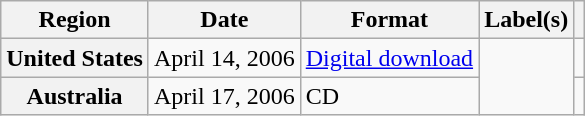<table class="wikitable plainrowheaders">
<tr>
<th scope="col">Region</th>
<th scope="col">Date</th>
<th scope="col">Format</th>
<th scope="col">Label(s)</th>
<th scope="col"></th>
</tr>
<tr>
<th scope="row">United States</th>
<td>April 14, 2006</td>
<td><a href='#'>Digital download</a></td>
<td rowspan="2"></td>
<td></td>
</tr>
<tr>
<th scope="row">Australia</th>
<td>April 17, 2006</td>
<td>CD</td>
<td></td>
</tr>
</table>
